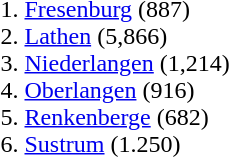<table>
<tr>
<td valign="top"><br></td>
<td valign="top"><br><ol><li><a href='#'>Fresenburg</a> (887)</li><li><a href='#'>Lathen</a> (5,866)</li><li><a href='#'>Niederlangen</a> (1,214)</li><li><a href='#'>Oberlangen</a> (916)</li><li><a href='#'>Renkenberge</a> (682)</li><li><a href='#'>Sustrum</a> (1.250)</li></ol></td>
</tr>
</table>
